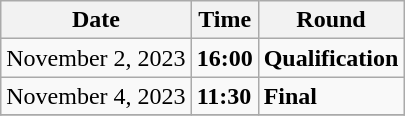<table class="wikitable">
<tr>
<th>Date</th>
<th>Time</th>
<th>Round</th>
</tr>
<tr>
<td>November 2, 2023</td>
<td><strong>16:00</strong></td>
<td><strong>Qualification</strong></td>
</tr>
<tr>
<td>November 4, 2023</td>
<td><strong>11:30</strong></td>
<td><strong>Final</strong></td>
</tr>
<tr>
</tr>
</table>
